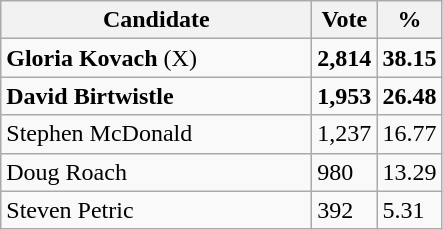<table class="wikitable">
<tr>
<th bgcolor="#DDDDFF" width="200px">Candidate</th>
<th bgcolor="#DDDDFF">Vote</th>
<th bgcolor="#DDDDFF">%</th>
</tr>
<tr>
<td><strong>Gloria Kovach</strong> (X)</td>
<td><strong>2,814</strong></td>
<td><strong>38.15</strong></td>
</tr>
<tr>
<td><strong>David Birtwistle</strong></td>
<td><strong>1,953</strong></td>
<td><strong>26.48</strong></td>
</tr>
<tr>
<td>Stephen McDonald</td>
<td>1,237</td>
<td>16.77</td>
</tr>
<tr>
<td>Doug Roach</td>
<td>980</td>
<td>13.29</td>
</tr>
<tr>
<td>Steven Petric</td>
<td>392</td>
<td>5.31</td>
</tr>
</table>
